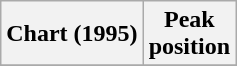<table class="wikitable plainrowheaders" style="text-align:center">
<tr>
<th scope="col">Chart (1995)</th>
<th scope="col">Peak<br>position</th>
</tr>
<tr>
</tr>
</table>
